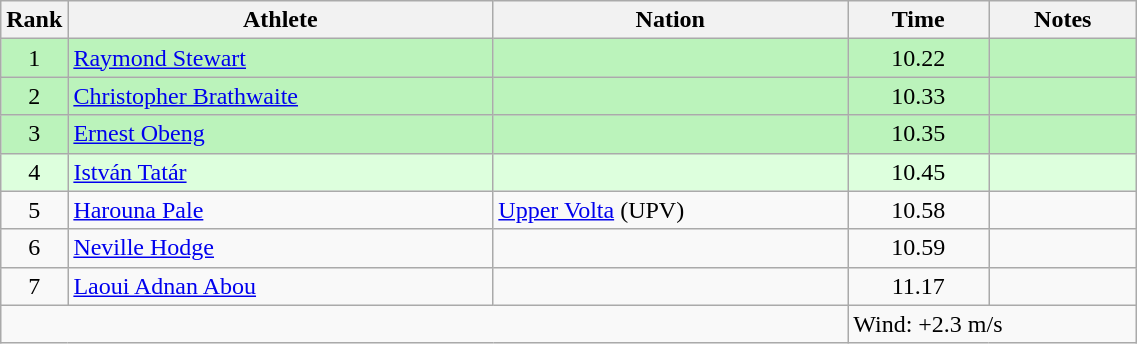<table class="wikitable sortable" style="text-align:center;width: 60%;">
<tr>
<th scope="col" style="width: 10px;">Rank</th>
<th scope="col">Athlete</th>
<th scope="col">Nation</th>
<th scope="col">Time</th>
<th scope="col">Notes</th>
</tr>
<tr bgcolor=bbf3bb>
<td>1</td>
<td align=left><a href='#'>Raymond Stewart</a></td>
<td align=left></td>
<td>10.22</td>
<td></td>
</tr>
<tr bgcolor=bbf3bb>
<td>2</td>
<td align=left><a href='#'>Christopher Brathwaite</a></td>
<td align=left></td>
<td>10.33</td>
<td></td>
</tr>
<tr bgcolor=bbf3bb>
<td>3</td>
<td align=left><a href='#'>Ernest Obeng</a></td>
<td align=left></td>
<td>10.35</td>
<td></td>
</tr>
<tr bgcolor=ddffdd>
<td>4</td>
<td align=left><a href='#'>István Tatár</a></td>
<td align=left></td>
<td>10.45</td>
<td></td>
</tr>
<tr>
<td>5</td>
<td align=left><a href='#'>Harouna Pale</a></td>
<td align=left> <a href='#'>Upper Volta</a> (UPV)</td>
<td>10.58</td>
<td></td>
</tr>
<tr>
<td>6</td>
<td align=left><a href='#'>Neville Hodge</a></td>
<td align=left></td>
<td>10.59</td>
<td></td>
</tr>
<tr>
<td>7</td>
<td align=left><a href='#'>Laoui Adnan Abou</a></td>
<td align=left></td>
<td>11.17</td>
<td></td>
</tr>
<tr class="sortbottom">
<td colspan="3"></td>
<td colspan="2" style="text-align:left;">Wind: +2.3 m/s</td>
</tr>
</table>
